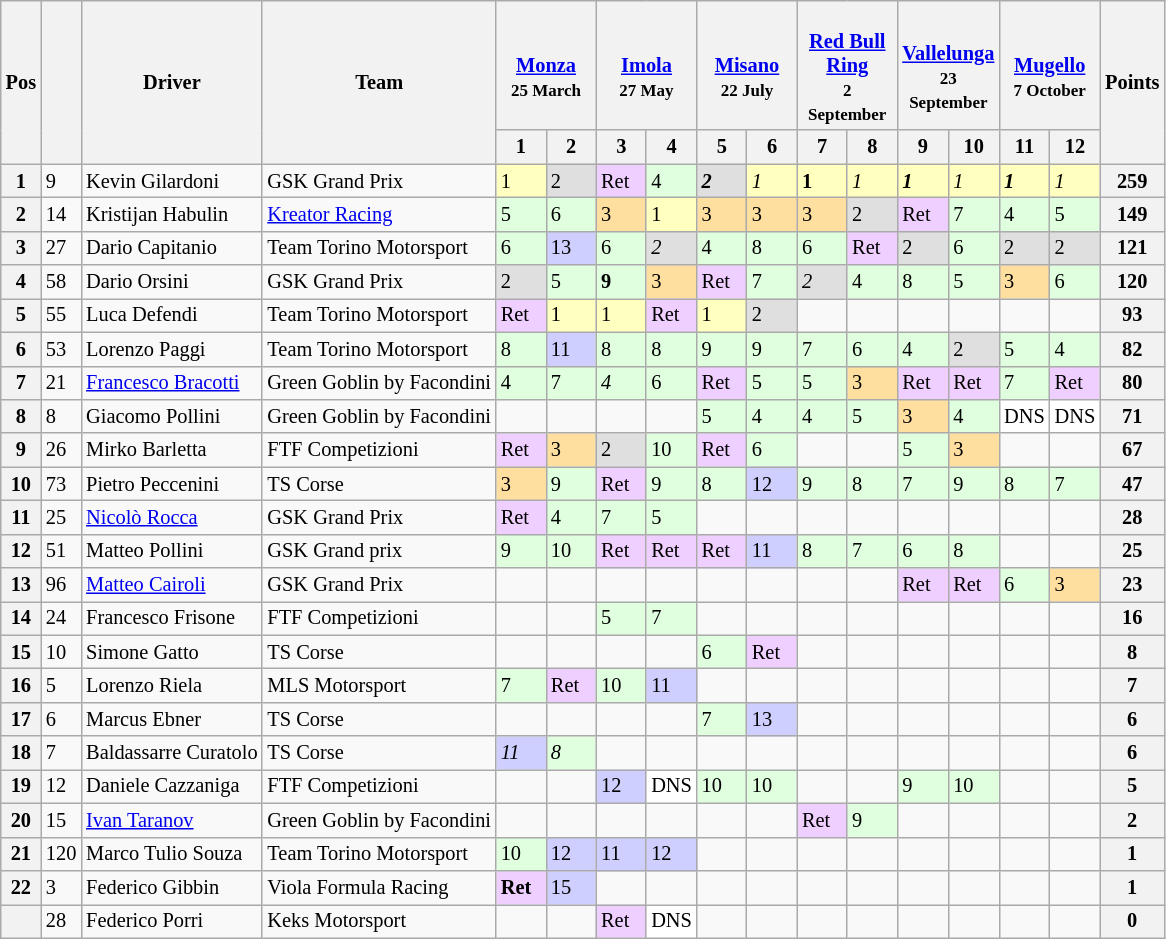<table class="wikitable" style="font-size:85%">
<tr>
<th rowspan=2>Pos</th>
<th rowspan=2></th>
<th rowspan=2>Driver</th>
<th rowspan=2>Team</th>
<th colspan=2><br><a href='#'>Monza</a><br><small>25 March</small></th>
<th colspan=2><br><a href='#'>Imola</a><br><small>27 May</small></th>
<th colspan=2><br><a href='#'>Misano</a><br><small>22 July</small></th>
<th colspan=2><br><a href='#'>Red Bull Ring</a><br><small>2 September</small></th>
<th colspan=2><br><a href='#'>Vallelunga</a><br><small>23 September</small></th>
<th colspan=2><br><a href='#'>Mugello</a><br><small>7 October</small></th>
<th rowspan=2>Points</th>
</tr>
<tr>
<th width="27">1</th>
<th width="27">2</th>
<th width="27">3</th>
<th width="27">4</th>
<th width="27">5</th>
<th width="27">6</th>
<th width="27">7</th>
<th width="27">8</th>
<th width="27">9</th>
<th width="27">10</th>
<th width="27">11</th>
<th width="27">12</th>
</tr>
<tr>
<th>1</th>
<td>9</td>
<td> Kevin Gilardoni</td>
<td>GSK Grand Prix</td>
<td style="background:#FFFFBF;">1</td>
<td style="background:#DFDFDF;">2</td>
<td style="background:#EFCFFF;">Ret</td>
<td style="background:#DFFFDF;">4</td>
<td style="background:#DFDFDF;"><strong><em>2</em></strong></td>
<td style="background:#FFFFBF;"><em>1</em></td>
<td style="background:#FFFFBF;"><strong>1</strong></td>
<td style="background:#FFFFBF;"><em>1</em></td>
<td style="background:#FFFFBF;"><strong><em>1</em></strong></td>
<td style="background:#FFFFBF;"><em>1</em></td>
<td style="background:#FFFFBF;"><strong><em>1</em></strong></td>
<td style="background:#FFFFBF;"><em>1</em></td>
<th>259</th>
</tr>
<tr>
<th>2</th>
<td>14</td>
<td> Kristijan Habulin</td>
<td><a href='#'>Kreator Racing</a></td>
<td style="background:#DFFFDF;">5</td>
<td style="background:#DFFFDF;">6</td>
<td style="background:#FFDF9F;">3</td>
<td style="background:#FFFFBF;">1</td>
<td style="background:#FFDF9F;">3</td>
<td style="background:#FFDF9F;">3</td>
<td style="background:#FFDF9F;">3</td>
<td style="background:#DFDFDF;">2</td>
<td style="background:#EFCFFF;">Ret</td>
<td style="background:#DFFFDF;">7</td>
<td style="background:#DFFFDF;">4</td>
<td style="background:#DFFFDF;">5</td>
<th>149</th>
</tr>
<tr>
<th>3</th>
<td>27</td>
<td> Dario Capitanio</td>
<td>Team Torino Motorsport</td>
<td style="background:#DFFFDF;">6</td>
<td style="background:#CFCFFF;">13</td>
<td style="background:#DFFFDF;">6</td>
<td style="background:#DFDFDF;"><em>2</em></td>
<td style="background:#DFFFDF;">4</td>
<td style="background:#DFFFDF;">8</td>
<td style="background:#DFFFDF;">6</td>
<td style="background:#EFCFFF;">Ret</td>
<td style="background:#DFDFDF;">2</td>
<td style="background:#DFFFDF;">6</td>
<td style="background:#DFDFDF;">2</td>
<td style="background:#DFDFDF;">2</td>
<th>121</th>
</tr>
<tr>
<th>4</th>
<td>58</td>
<td> Dario Orsini</td>
<td>GSK Grand Prix</td>
<td style="background:#DFDFDF;">2</td>
<td style="background:#DFFFDF;">5</td>
<td style="background:#DFFFDF;"><strong>9</strong></td>
<td style="background:#FFDF9F;">3</td>
<td style="background:#EFCFFF;">Ret</td>
<td style="background:#DFFFDF;">7</td>
<td style="background:#DFDFDF;"><em>2</em></td>
<td style="background:#DFFFDF;">4</td>
<td style="background:#DFFFDF;">8</td>
<td style="background:#DFFFDF;">5</td>
<td style="background:#FFDF9F;">3</td>
<td style="background:#DFFFDF;">6</td>
<th>120</th>
</tr>
<tr>
<th>5</th>
<td>55</td>
<td> Luca Defendi</td>
<td>Team Torino Motorsport</td>
<td style="background:#EFCFFF;">Ret</td>
<td style="background:#FFFFBF;">1</td>
<td style="background:#FFFFBF;">1</td>
<td style="background:#EFCFFF;">Ret</td>
<td style="background:#FFFFBF;">1</td>
<td style="background:#DFDFDF;">2</td>
<td></td>
<td></td>
<td></td>
<td></td>
<td></td>
<td></td>
<th>93</th>
</tr>
<tr>
<th>6</th>
<td>53</td>
<td> Lorenzo Paggi</td>
<td>Team Torino Motorsport</td>
<td style="background:#DFFFDF;">8</td>
<td style="background:#CFCFFF;">11</td>
<td style="background:#DFFFDF;">8</td>
<td style="background:#DFFFDF;">8</td>
<td style="background:#DFFFDF;">9</td>
<td style="background:#DFFFDF;">9</td>
<td style="background:#DFFFDF;">7</td>
<td style="background:#DFFFDF;">6</td>
<td style="background:#DFFFDF;">4</td>
<td style="background:#DFDFDF;">2</td>
<td style="background:#DFFFDF;">5</td>
<td style="background:#DFFFDF;">4</td>
<th>82</th>
</tr>
<tr>
<th>7</th>
<td>21</td>
<td> <a href='#'>Francesco Bracotti</a></td>
<td>Green Goblin by Facondini</td>
<td style="background:#DFFFDF;">4</td>
<td style="background:#DFFFDF;">7</td>
<td style="background:#DFFFDF;"><em>4</em></td>
<td style="background:#DFFFDF;">6</td>
<td style="background:#EFCFFF;">Ret</td>
<td style="background:#DFFFDF;">5</td>
<td style="background:#DFFFDF;">5</td>
<td style="background:#FFDF9F;">3</td>
<td style="background:#EFCFFF;">Ret</td>
<td style="background:#EFCFFF;">Ret</td>
<td style="background:#DFFFDF;">7</td>
<td style="background:#EFCFFF;">Ret</td>
<th>80</th>
</tr>
<tr>
<th>8</th>
<td>8</td>
<td> Giacomo Pollini</td>
<td>Green Goblin by Facondini</td>
<td></td>
<td></td>
<td></td>
<td></td>
<td style="background:#DFFFDF;">5</td>
<td style="background:#DFFFDF;">4</td>
<td style="background:#DFFFDF;">4</td>
<td style="background:#DFFFDF;">5</td>
<td style="background:#FFDF9F;">3</td>
<td style="background:#DFFFDF;">4</td>
<td style="background:#FFFFFF;">DNS</td>
<td style="background:#FFFFFF;">DNS</td>
<th>71</th>
</tr>
<tr>
<th>9</th>
<td>26</td>
<td> Mirko Barletta</td>
<td>FTF Competizioni</td>
<td style="background:#EFCFFF;">Ret</td>
<td style="background:#FFDF9F;">3</td>
<td style="background:#DFDFDF;">2</td>
<td style="background:#DFFFDF;">10</td>
<td style="background:#EFCFFF;">Ret</td>
<td style="background:#DFFFDF;">6</td>
<td></td>
<td></td>
<td style="background:#DFFFDF;">5</td>
<td style="background:#FFDF9F;">3</td>
<td></td>
<td></td>
<th>67</th>
</tr>
<tr>
<th>10</th>
<td>73</td>
<td> Pietro Peccenini</td>
<td>TS Corse</td>
<td style="background:#FFDF9F;">3</td>
<td style="background:#DFFFDF;">9</td>
<td style="background:#EFCFFF;">Ret</td>
<td style="background:#DFFFDF;">9</td>
<td style="background:#DFFFDF;">8</td>
<td style="background:#CFCFFF;">12</td>
<td style="background:#DFFFDF;">9</td>
<td style="background:#DFFFDF;">8</td>
<td style="background:#DFFFDF;">7</td>
<td style="background:#DFFFDF;">9</td>
<td style="background:#DFFFDF;">8</td>
<td style="background:#DFFFDF;">7</td>
<th>47</th>
</tr>
<tr>
<th>11</th>
<td>25</td>
<td> <a href='#'>Nicolò Rocca</a></td>
<td>GSK Grand Prix</td>
<td style="background:#EFCFFF;">Ret</td>
<td style="background:#DFFFDF;">4</td>
<td style="background:#DFFFDF;">7</td>
<td style="background:#DFFFDF;">5</td>
<td></td>
<td></td>
<td></td>
<td></td>
<td></td>
<td></td>
<td></td>
<td></td>
<th>28</th>
</tr>
<tr>
<th>12</th>
<td>51</td>
<td> Matteo Pollini</td>
<td>GSK Grand prix</td>
<td style="background:#DFFFDF;">9</td>
<td style="background:#DFFFDF;">10</td>
<td style="background:#EFCFFF;">Ret</td>
<td style="background:#EFCFFF;">Ret</td>
<td style="background:#EFCFFF;">Ret</td>
<td style="background:#CFCFFF;">11</td>
<td style="background:#DFFFDF;">8</td>
<td style="background:#DFFFDF;">7</td>
<td style="background:#DFFFDF;">6</td>
<td style="background:#DFFFDF;">8</td>
<td></td>
<td></td>
<th>25</th>
</tr>
<tr>
<th>13</th>
<td>96</td>
<td> <a href='#'>Matteo Cairoli</a></td>
<td>GSK Grand Prix</td>
<td></td>
<td></td>
<td></td>
<td></td>
<td></td>
<td></td>
<td></td>
<td></td>
<td style="background:#EFCFFF;">Ret</td>
<td style="background:#EFCFFF;">Ret</td>
<td style="background:#DFFFDF;">6</td>
<td style="background:#FFDF9F;">3</td>
<th>23</th>
</tr>
<tr>
<th>14</th>
<td>24</td>
<td> Francesco Frisone</td>
<td>FTF Competizioni</td>
<td></td>
<td></td>
<td style="background:#DFFFDF;">5</td>
<td style="background:#DFFFDF;">7</td>
<td></td>
<td></td>
<td></td>
<td></td>
<td></td>
<td></td>
<td></td>
<td></td>
<th>16</th>
</tr>
<tr>
<th>15</th>
<td>10</td>
<td> Simone Gatto</td>
<td>TS Corse</td>
<td></td>
<td></td>
<td></td>
<td></td>
<td style="background:#DFFFDF;">6</td>
<td style="background:#EFCFFF;">Ret</td>
<td></td>
<td></td>
<td></td>
<td></td>
<td></td>
<td></td>
<th>8</th>
</tr>
<tr>
<th>16</th>
<td>5</td>
<td> Lorenzo Riela</td>
<td>MLS Motorsport</td>
<td style="background:#DFFFDF;">7</td>
<td style="background:#EFCFFF;">Ret</td>
<td style="background:#DFFFDF;">10</td>
<td style="background:#CFCFFF;">11</td>
<td></td>
<td></td>
<td></td>
<td></td>
<td></td>
<td></td>
<td></td>
<td></td>
<th>7</th>
</tr>
<tr>
<th>17</th>
<td>6</td>
<td> Marcus Ebner</td>
<td>TS Corse</td>
<td></td>
<td></td>
<td></td>
<td></td>
<td style="background:#DFFFDF;">7</td>
<td style="background:#CFCFFF;">13</td>
<td></td>
<td></td>
<td></td>
<td></td>
<td></td>
<td></td>
<th>6</th>
</tr>
<tr>
<th>18</th>
<td>7</td>
<td> Baldassarre Curatolo</td>
<td>TS Corse</td>
<td style="background:#CFCFFF;"><em>11</em></td>
<td style="background:#DFFFDF;"><em>8</em></td>
<td></td>
<td></td>
<td></td>
<td></td>
<td></td>
<td></td>
<td></td>
<td></td>
<td></td>
<td></td>
<th>6</th>
</tr>
<tr>
<th>19</th>
<td>12</td>
<td> Daniele Cazzaniga</td>
<td>FTF Competizioni</td>
<td></td>
<td></td>
<td style="background:#CFCFFF;">12</td>
<td style="background:#FFFFFF;">DNS</td>
<td style="background:#DFFFDF;">10</td>
<td style="background:#DFFFDF;">10</td>
<td></td>
<td></td>
<td style="background:#DFFFDF;">9</td>
<td style="background:#DFFFDF;">10</td>
<td></td>
<td></td>
<th>5</th>
</tr>
<tr>
<th>20</th>
<td>15</td>
<td> <a href='#'>Ivan Taranov</a></td>
<td>Green Goblin by Facondini</td>
<td></td>
<td></td>
<td></td>
<td></td>
<td></td>
<td></td>
<td style="background:#EFCFFF;">Ret</td>
<td style="background:#DFFFDF;">9</td>
<td></td>
<td></td>
<td></td>
<td></td>
<th>2</th>
</tr>
<tr>
<th>21</th>
<td>120</td>
<td> Marco Tulio Souza</td>
<td>Team Torino Motorsport</td>
<td style="background:#DFFFDF;">10</td>
<td style="background:#CFCFFF;">12</td>
<td style="background:#CFCFFF;">11</td>
<td style="background:#CFCFFF;">12</td>
<td></td>
<td></td>
<td></td>
<td></td>
<td></td>
<td></td>
<td></td>
<td></td>
<th>1</th>
</tr>
<tr>
<th>22</th>
<td>3</td>
<td> Federico Gibbin</td>
<td>Viola Formula Racing</td>
<td style="background:#EFCFFF;"><strong>Ret</strong></td>
<td style="background:#CFCFFF;">15</td>
<td></td>
<td></td>
<td></td>
<td></td>
<td></td>
<td></td>
<td></td>
<td></td>
<td></td>
<td></td>
<th>1</th>
</tr>
<tr>
<th></th>
<td>28</td>
<td> Federico Porri</td>
<td>Keks Motorsport</td>
<td></td>
<td></td>
<td style="background:#EFCFFF;">Ret</td>
<td style="background:#FFFFFF;">DNS</td>
<td></td>
<td></td>
<td></td>
<td></td>
<td></td>
<td></td>
<td></td>
<td></td>
<th>0</th>
</tr>
</table>
